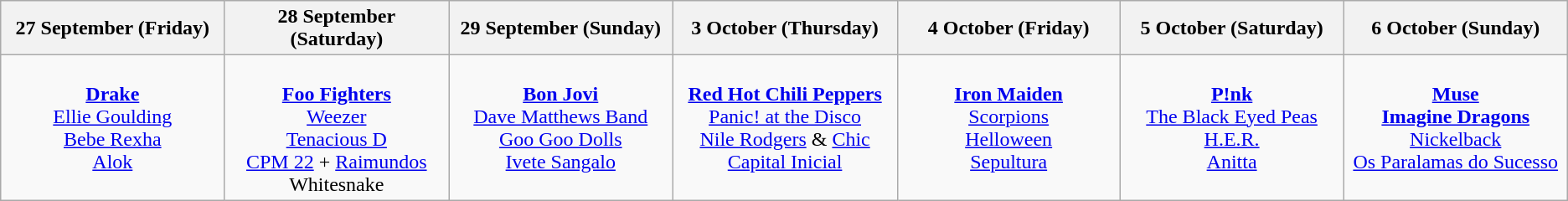<table class="wikitable">
<tr>
<th>27 September (Friday)</th>
<th>28 September (Saturday)</th>
<th>29 September (Sunday)</th>
<th>3 October (Thursday)</th>
<th>4 October (Friday)</th>
<th>5 October (Saturday)</th>
<th>6 October (Sunday)</th>
</tr>
<tr>
<td style="text-align:center; vertical-align:top; width:200px;"><br><strong><a href='#'>Drake</a></strong><br>
<a href='#'>Ellie Goulding</a><br>
<a href='#'>Bebe Rexha</a><br>
<a href='#'>Alok</a></td>
<td style="text-align:center; vertical-align:top; width:200px;"><br><strong><a href='#'>Foo Fighters</a></strong><br>
<a href='#'>Weezer</a><br>
<a href='#'>Tenacious D</a><br>
<a href='#'>CPM 22</a> + <a href='#'>Raimundos</a>
Whitesnake<br></td>
<td style="text-align:center; vertical-align:top; width:200px;"><br><strong><a href='#'>Bon Jovi</a></strong><br>
<a href='#'>Dave Matthews Band</a><br>
<a href='#'>Goo Goo Dolls</a><br>
<a href='#'>Ivete Sangalo</a></td>
<td style="text-align:center; vertical-align:top; width:200px;"><br><strong><a href='#'>Red Hot Chili Peppers</a></strong><br>
<a href='#'>Panic! at the Disco</a><br>
<a href='#'>Nile Rodgers</a> & <a href='#'>Chic</a><br>
<a href='#'>Capital Inicial</a></td>
<td style="text-align:center; vertical-align:top; width:200px;"><br><strong><a href='#'>Iron Maiden</a></strong><br>
<a href='#'>Scorpions</a><br>
<a href='#'>Helloween</a><br>
<a href='#'>Sepultura</a></td>
<td style="text-align:center; vertical-align:top; width:200px;"><br><strong><a href='#'>P!nk</a></strong><br>
<a href='#'>The Black Eyed Peas</a><br>
<a href='#'>H.E.R.</a><br>
<a href='#'>Anitta</a></td>
<td style="text-align:center; vertical-align:top; width:200px;"><br><strong><a href='#'>Muse</a></strong><br>
<strong><a href='#'>Imagine Dragons</a></strong><br>
<a href='#'>Nickelback</a><br>
<a href='#'>Os Paralamas do Sucesso</a></td>
</tr>
</table>
